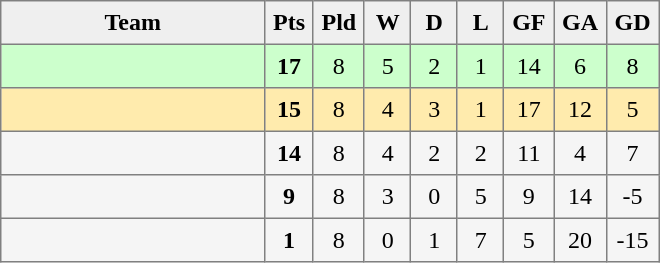<table style=border-collapse:collapse border=1 cellspacing=0 cellpadding=5>
<tr align=center bgcolor=#efefef>
<th width=165>Team</th>
<th width=20>Pts</th>
<th width=20>Pld</th>
<th width=20>W</th>
<th width=20>D</th>
<th width=20>L</th>
<th width=20>GF</th>
<th width=20>GA</th>
<th width=20>GD</th>
</tr>
<tr align=center style="background:#ccffcc;">
<td style="text-align:left;"></td>
<td><strong>17</strong></td>
<td>8</td>
<td>5</td>
<td>2</td>
<td>1</td>
<td>14</td>
<td>6</td>
<td>8</td>
</tr>
<tr align=center style="background:#ffebad;">
<td style="text-align:left;"></td>
<td><strong>15</strong></td>
<td>8</td>
<td>4</td>
<td>3</td>
<td>1</td>
<td>17</td>
<td>12</td>
<td>5</td>
</tr>
<tr align=center style="background:#f5f5f5;">
<td style="text-align:left;"></td>
<td><strong>14</strong></td>
<td>8</td>
<td>4</td>
<td>2</td>
<td>2</td>
<td>11</td>
<td>4</td>
<td>7</td>
</tr>
<tr align=center style="background:#f5f5f5;">
<td style="text-align:left;"></td>
<td><strong>9</strong></td>
<td>8</td>
<td>3</td>
<td>0</td>
<td>5</td>
<td>9</td>
<td>14</td>
<td>-5</td>
</tr>
<tr align=center style="background:#f5f5f5;">
<td style="text-align:left;"></td>
<td><strong>1</strong></td>
<td>8</td>
<td>0</td>
<td>1</td>
<td>7</td>
<td>5</td>
<td>20</td>
<td>-15</td>
</tr>
</table>
